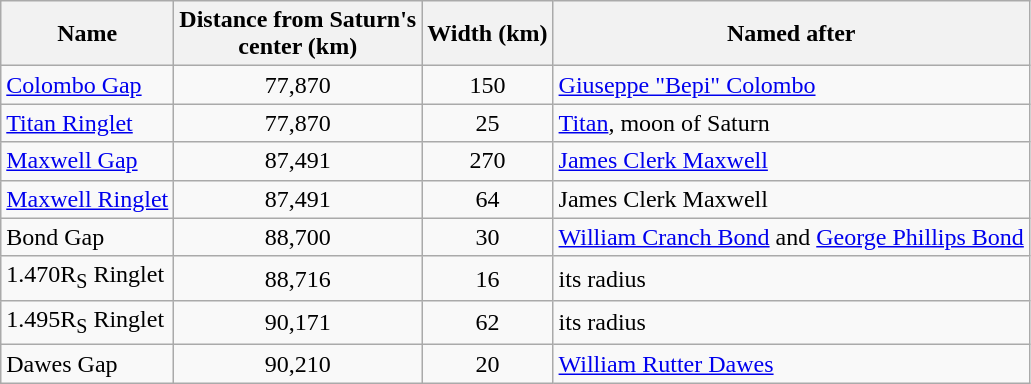<table class="wikitable">
<tr>
<th>Name</th>
<th>Distance from Saturn's<br>center (km)</th>
<th>Width (km)</th>
<th>Named after</th>
</tr>
<tr>
<td><a href='#'>Colombo Gap</a></td>
<td align=center>77,870</td>
<td align="center">150</td>
<td><a href='#'>Giuseppe "Bepi" Colombo</a></td>
</tr>
<tr>
<td><a href='#'>Titan Ringlet</a></td>
<td align=center>77,870</td>
<td align="center">25</td>
<td><a href='#'>Titan</a>, moon of Saturn</td>
</tr>
<tr>
<td><a href='#'>Maxwell Gap</a></td>
<td align=center>87,491</td>
<td align="center">270</td>
<td><a href='#'>James Clerk Maxwell</a></td>
</tr>
<tr>
<td><a href='#'>Maxwell Ringlet</a></td>
<td align="center">87,491</td>
<td align="center">64</td>
<td>James Clerk Maxwell</td>
</tr>
<tr>
<td>Bond Gap</td>
<td align="center">88,700</td>
<td align="center">30</td>
<td><a href='#'>William Cranch Bond</a> and <a href='#'>George Phillips Bond</a></td>
</tr>
<tr>
<td>1.470R<sub>S</sub> Ringlet</td>
<td align="center">88,716</td>
<td align="center">16</td>
<td>its radius</td>
</tr>
<tr>
<td>1.495R<sub>S</sub> Ringlet</td>
<td align="center">90,171</td>
<td align="center">62</td>
<td>its radius</td>
</tr>
<tr>
<td>Dawes Gap</td>
<td align="center">90,210</td>
<td align="center">20</td>
<td><a href='#'>William Rutter Dawes</a></td>
</tr>
</table>
